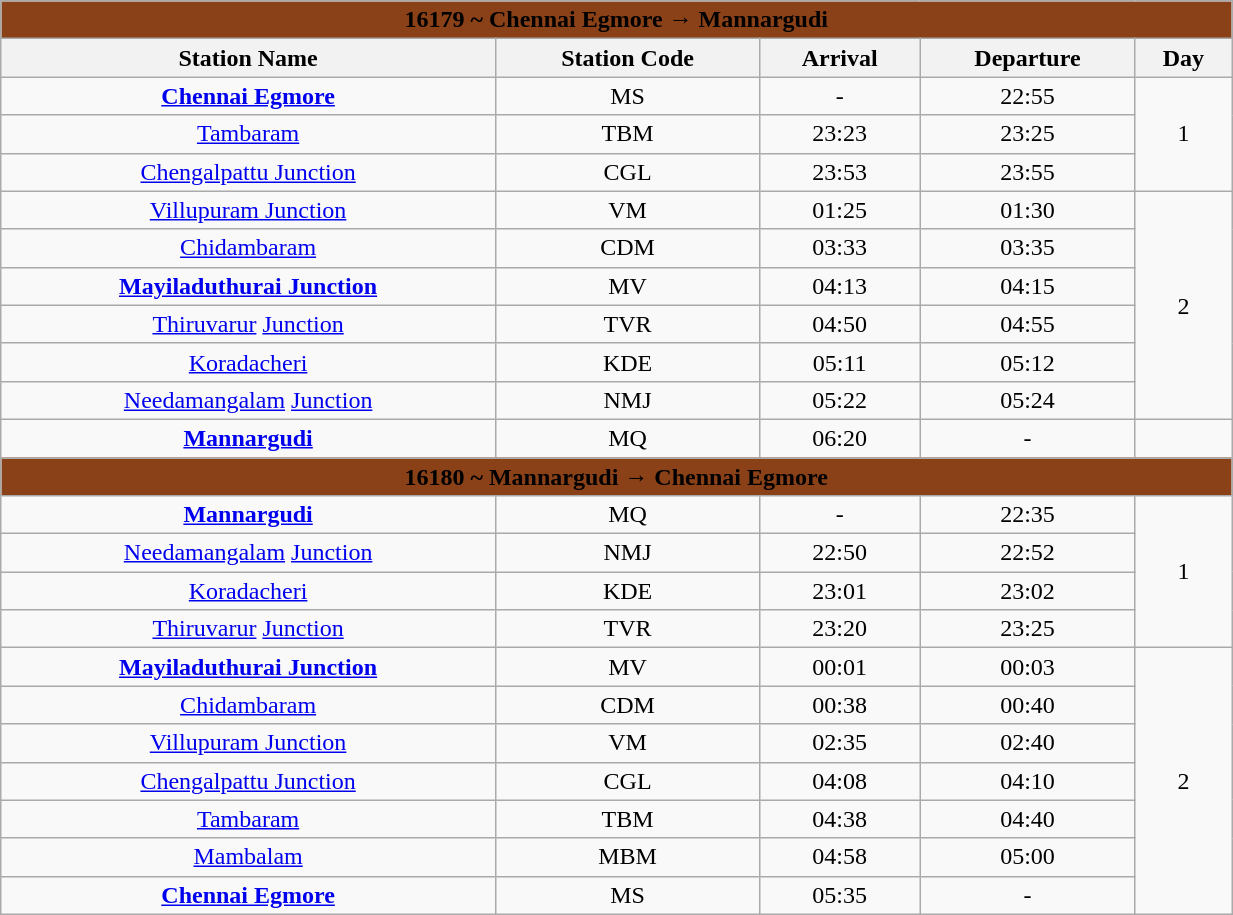<table class="wikitable sortable" width="65%" style="text-align: center;">
<tr>
<th colspan="5" align="center" style="background:#8a4117;"><span>16179 ~ Chennai Egmore → Mannargudi</span></th>
</tr>
<tr>
<th>Station Name</th>
<th>Station Code</th>
<th>Arrival</th>
<th>Departure</th>
<th>Day</th>
</tr>
<tr>
<td><strong><a href='#'>Chennai Egmore</a></strong></td>
<td>MS</td>
<td>-</td>
<td>22:55</td>
<td rowspan="3">1</td>
</tr>
<tr>
<td><a href='#'>Tambaram</a></td>
<td>TBM</td>
<td>23:23</td>
<td>23:25</td>
</tr>
<tr>
<td><a href='#'>Chengalpattu Junction</a></td>
<td>CGL</td>
<td>23:53</td>
<td>23:55</td>
</tr>
<tr>
<td><a href='#'>Villupuram Junction</a></td>
<td>VM</td>
<td>01:25</td>
<td>01:30</td>
<td rowspan="6">2</td>
</tr>
<tr>
<td><a href='#'>Chidambaram</a></td>
<td>CDM</td>
<td>03:33</td>
<td>03:35</td>
</tr>
<tr>
<td><strong><a href='#'>Mayiladuthurai Junction</a></strong></td>
<td>MV</td>
<td>04:13</td>
<td>04:15</td>
</tr>
<tr>
<td><a href='#'>Thiruvarur</a> <a href='#'>Junction</a></td>
<td>TVR</td>
<td>04:50</td>
<td>04:55</td>
</tr>
<tr>
<td><a href='#'>Koradacheri</a></td>
<td>KDE</td>
<td>05:11</td>
<td>05:12</td>
</tr>
<tr>
<td><a href='#'>Needamangalam</a> <a href='#'>Junction</a></td>
<td>NMJ</td>
<td>05:22</td>
<td>05:24</td>
</tr>
<tr>
<td><strong><a href='#'>Mannargudi</a></strong></td>
<td>MQ</td>
<td>06:20</td>
<td>-</td>
</tr>
<tr>
<th colspan="5" align="center" style="background:#8a4117;"><span>16180 ~ Mannargudi → Chennai Egmore</span></th>
</tr>
<tr>
<td><strong><a href='#'>Mannargudi</a></strong></td>
<td>MQ</td>
<td>-</td>
<td>22:35</td>
<td rowspan="4">1</td>
</tr>
<tr>
<td><a href='#'>Needamangalam</a> <a href='#'>Junction</a></td>
<td>NMJ</td>
<td>22:50</td>
<td>22:52</td>
</tr>
<tr>
<td><a href='#'>Koradacheri</a></td>
<td>KDE</td>
<td>23:01</td>
<td>23:02</td>
</tr>
<tr>
<td><a href='#'>Thiruvarur</a> <a href='#'>Junction</a></td>
<td>TVR</td>
<td>23:20</td>
<td>23:25</td>
</tr>
<tr>
<td><strong><a href='#'>Mayiladuthurai Junction</a></strong></td>
<td>MV</td>
<td>00:01</td>
<td>00:03</td>
<td rowspan="7">2</td>
</tr>
<tr>
<td><a href='#'>Chidambaram</a></td>
<td>CDM</td>
<td>00:38</td>
<td>00:40</td>
</tr>
<tr>
<td><a href='#'>Villupuram Junction</a></td>
<td>VM</td>
<td>02:35</td>
<td>02:40</td>
</tr>
<tr>
<td><a href='#'>Chengalpattu Junction</a></td>
<td>CGL</td>
<td>04:08</td>
<td>04:10</td>
</tr>
<tr>
<td><a href='#'>Tambaram</a></td>
<td>TBM</td>
<td>04:38</td>
<td>04:40</td>
</tr>
<tr>
<td><a href='#'>Mambalam</a></td>
<td>MBM</td>
<td>04:58</td>
<td>05:00</td>
</tr>
<tr>
<td><strong><a href='#'>Chennai Egmore</a></strong></td>
<td>MS</td>
<td>05:35</td>
<td>-</td>
</tr>
</table>
